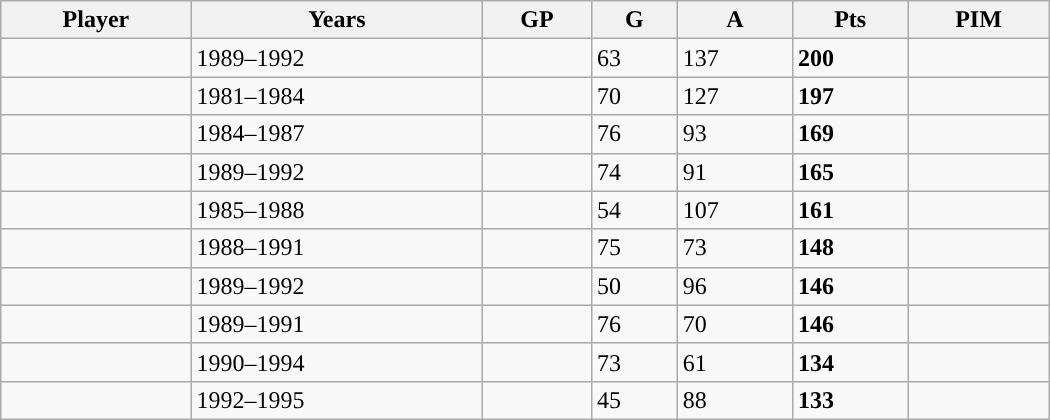<table class="wikitable sortable" width ="700" cellpadding="1" border="1" cellspacing="0">
<tr>
<th>Player</th>
<th>Years</th>
<th>GP</th>
<th>G</th>
<th>A</th>
<th>Pts</th>
<th>PIM</th>
</tr>
<tr>
<td></td>
<td>1989–1992</td>
<td></td>
<td>63</td>
<td>137</td>
<td><strong>200</strong></td>
<td></td>
</tr>
<tr>
<td></td>
<td>1981–1984</td>
<td></td>
<td>70</td>
<td>127</td>
<td><strong>197</strong></td>
<td></td>
</tr>
<tr>
<td></td>
<td>1984–1987</td>
<td></td>
<td>76</td>
<td>93</td>
<td><strong>169</strong></td>
<td></td>
</tr>
<tr>
<td></td>
<td>1989–1992</td>
<td></td>
<td>74</td>
<td>91</td>
<td><strong>165</strong></td>
<td></td>
</tr>
<tr>
<td></td>
<td>1985–1988</td>
<td></td>
<td>54</td>
<td>107</td>
<td><strong>161</strong></td>
<td></td>
</tr>
<tr>
<td></td>
<td>1988–1991</td>
<td></td>
<td>75</td>
<td>73</td>
<td><strong>148</strong></td>
<td></td>
</tr>
<tr>
<td></td>
<td>1989–1992</td>
<td></td>
<td>50</td>
<td>96</td>
<td><strong>146</strong></td>
<td></td>
</tr>
<tr>
<td></td>
<td>1989–1991</td>
<td></td>
<td>76</td>
<td>70</td>
<td><strong>146</strong></td>
<td></td>
</tr>
<tr>
<td></td>
<td>1990–1994</td>
<td></td>
<td>73</td>
<td>61</td>
<td><strong>134</strong></td>
<td></td>
</tr>
<tr>
<td></td>
<td>1992–1995</td>
<td></td>
<td>45</td>
<td>88</td>
<td><strong>133</strong></td>
<td></td>
</tr>
</table>
